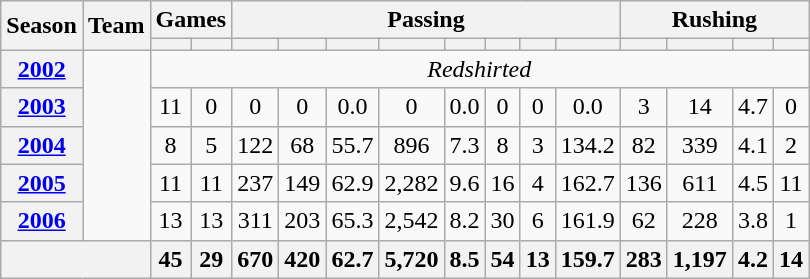<table class="wikitable" style="text-align:center;">
<tr>
<th rowspan="2">Season</th>
<th rowspan="2">Team</th>
<th colspan="2">Games</th>
<th colspan="8">Passing</th>
<th colspan="4">Rushing</th>
</tr>
<tr>
<th></th>
<th></th>
<th></th>
<th></th>
<th></th>
<th></th>
<th></th>
<th></th>
<th></th>
<th></th>
<th></th>
<th></th>
<th></th>
<th></th>
</tr>
<tr>
<th><a href='#'>2002</a></th>
<td rowspan="5" style=></td>
<td colspan="15"> <em>Redshirted</em></td>
</tr>
<tr>
<th><a href='#'>2003</a></th>
<td>11</td>
<td>0</td>
<td>0</td>
<td>0</td>
<td>0.0</td>
<td>0</td>
<td>0.0</td>
<td>0</td>
<td>0</td>
<td>0.0</td>
<td>3</td>
<td>14</td>
<td>4.7</td>
<td>0</td>
</tr>
<tr>
<th><a href='#'>2004</a></th>
<td>8</td>
<td>5</td>
<td>122</td>
<td>68</td>
<td>55.7</td>
<td>896</td>
<td>7.3</td>
<td>8</td>
<td>3</td>
<td>134.2</td>
<td>82</td>
<td>339</td>
<td>4.1</td>
<td>2</td>
</tr>
<tr>
<th><a href='#'>2005</a></th>
<td>11</td>
<td>11</td>
<td>237</td>
<td>149</td>
<td>62.9</td>
<td>2,282</td>
<td>9.6</td>
<td>16</td>
<td>4</td>
<td>162.7</td>
<td>136</td>
<td>611</td>
<td>4.5</td>
<td>11</td>
</tr>
<tr>
<th><a href='#'>2006</a></th>
<td>13</td>
<td>13</td>
<td>311</td>
<td>203</td>
<td>65.3</td>
<td>2,542</td>
<td>8.2</td>
<td>30</td>
<td>6</td>
<td>161.9</td>
<td>62</td>
<td>228</td>
<td>3.8</td>
<td>1</td>
</tr>
<tr>
<th colspan="2"></th>
<th>45</th>
<th>29</th>
<th>670</th>
<th>420</th>
<th>62.7</th>
<th>5,720</th>
<th>8.5</th>
<th>54</th>
<th>13</th>
<th>159.7</th>
<th>283</th>
<th>1,197</th>
<th>4.2</th>
<th>14</th>
</tr>
</table>
